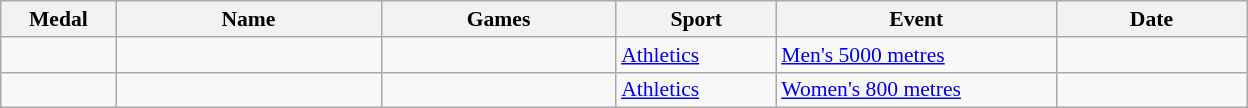<table class="wikitable sortable" style="font-size:90%">
<tr>
<th width="70">Medal</th>
<th width="170">Name</th>
<th width="150">Games</th>
<th width="100">Sport</th>
<th width="180">Event</th>
<th width="120">Date</th>
</tr>
<tr>
<td></td>
<td></td>
<td></td>
<td> <a href='#'>Athletics</a></td>
<td><a href='#'>Men's 5000 metres</a></td>
<td></td>
</tr>
<tr>
<td></td>
<td></td>
<td></td>
<td> <a href='#'>Athletics</a></td>
<td><a href='#'>Women's 800 metres</a></td>
<td></td>
</tr>
</table>
